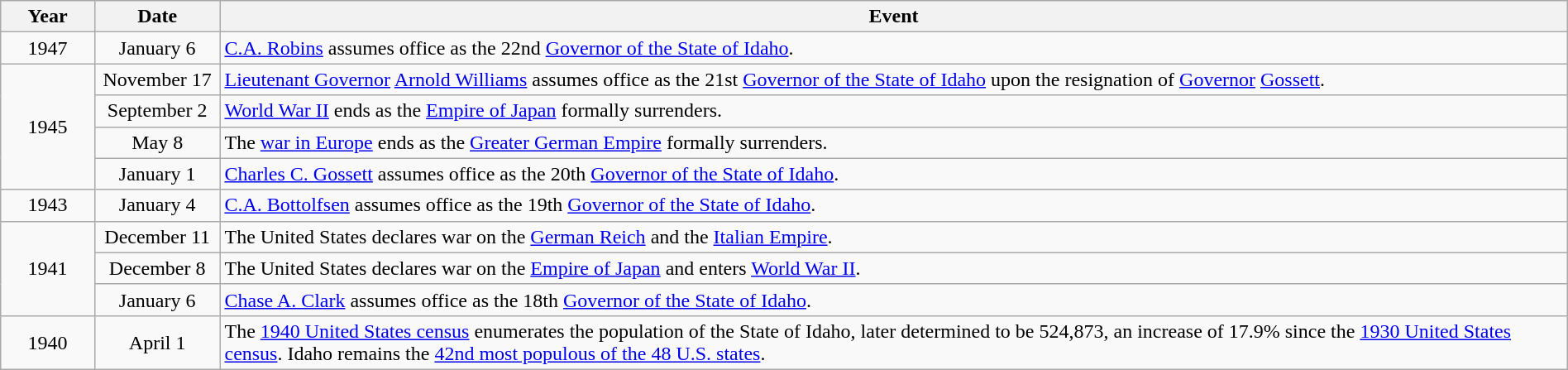<table class="wikitable" style="width:100%;">
<tr>
<th style="width:6%">Year</th>
<th style="width:8%">Date</th>
<th style="width:86%">Event</th>
</tr>
<tr>
<td align=center rowspan=1>1947</td>
<td align=center>January 6</td>
<td><a href='#'>C.A. Robins</a> assumes office as the 22nd <a href='#'>Governor of the State of Idaho</a>.</td>
</tr>
<tr>
<td align=center rowspan=4>1945</td>
<td align=center>November 17</td>
<td><a href='#'>Lieutenant Governor</a> <a href='#'>Arnold Williams</a> assumes office as the 21st <a href='#'>Governor of the State of Idaho</a> upon the resignation of <a href='#'>Governor</a> <a href='#'>Gossett</a>.</td>
</tr>
<tr>
<td align=center>September 2</td>
<td><a href='#'>World War II</a> ends as the <a href='#'>Empire of Japan</a> formally surrenders.</td>
</tr>
<tr>
<td align=center>May 8</td>
<td>The <a href='#'>war in Europe</a> ends as the <a href='#'>Greater German Empire</a> formally surrenders.</td>
</tr>
<tr>
<td align=center>January 1</td>
<td><a href='#'>Charles C. Gossett</a> assumes office as the 20th <a href='#'>Governor of the State of Idaho</a>.</td>
</tr>
<tr>
<td align=center rowspan=1>1943</td>
<td align=center>January 4</td>
<td><a href='#'>C.A. Bottolfsen</a> assumes office as the 19th <a href='#'>Governor of the State of Idaho</a>.</td>
</tr>
<tr>
<td align=center rowspan=3>1941</td>
<td align=center>December 11</td>
<td>The United States declares war on the <a href='#'>German Reich</a> and the <a href='#'>Italian Empire</a>.</td>
</tr>
<tr>
<td align=center>December 8</td>
<td>The United States declares war on the <a href='#'>Empire of Japan</a> and enters <a href='#'>World War II</a>.</td>
</tr>
<tr>
<td align=center>January 6</td>
<td><a href='#'>Chase A. Clark</a> assumes office as the 18th <a href='#'>Governor of the State of Idaho</a>.</td>
</tr>
<tr>
<td align=center rowspan=1>1940</td>
<td align=center>April 1</td>
<td>The <a href='#'>1940 United States census</a> enumerates the population of the State of Idaho, later determined to be 524,873, an increase of 17.9% since the <a href='#'>1930 United States census</a>. Idaho remains the <a href='#'>42nd most populous of the 48 U.S. states</a>.</td>
</tr>
</table>
